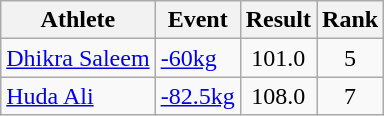<table class="wikitable">
<tr>
<th>Athlete</th>
<th>Event</th>
<th>Result</th>
<th>Rank</th>
</tr>
<tr align=center>
<td align=left><a href='#'>Dhikra Saleem</a></td>
<td align=left><a href='#'>-60kg</a></td>
<td>101.0</td>
<td>5</td>
</tr>
<tr align=center>
<td align=left><a href='#'>Huda Ali</a></td>
<td align=left><a href='#'>-82.5kg</a></td>
<td>108.0</td>
<td>7</td>
</tr>
</table>
